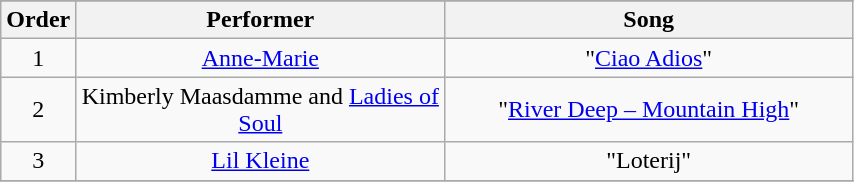<table class="wikitable" style="text-align:center; width:45%;">
<tr>
</tr>
<tr>
<th style="width:01%;">Order</th>
<th style="width:45%;">Performer</th>
<th style="width:50%;">Song</th>
</tr>
<tr>
<td>1</td>
<td><a href='#'>Anne-Marie</a></td>
<td>"<a href='#'>Ciao Adios</a>"</td>
</tr>
<tr>
<td>2</td>
<td>Kimberly Maasdamme and <a href='#'>Ladies of Soul</a></td>
<td>"<a href='#'>River Deep – Mountain High</a>"</td>
</tr>
<tr>
<td>3</td>
<td><a href='#'>Lil Kleine</a></td>
<td>"Loterij"</td>
</tr>
<tr>
</tr>
</table>
